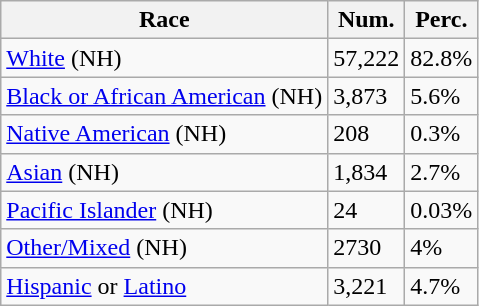<table class="wikitable">
<tr>
<th>Race</th>
<th>Num.</th>
<th>Perc.</th>
</tr>
<tr>
<td><a href='#'>White</a> (NH)</td>
<td>57,222</td>
<td>82.8%</td>
</tr>
<tr>
<td><a href='#'>Black or African American</a> (NH)</td>
<td>3,873</td>
<td>5.6%</td>
</tr>
<tr>
<td><a href='#'>Native American</a> (NH)</td>
<td>208</td>
<td>0.3%</td>
</tr>
<tr>
<td><a href='#'>Asian</a> (NH)</td>
<td>1,834</td>
<td>2.7%</td>
</tr>
<tr>
<td><a href='#'>Pacific Islander</a> (NH)</td>
<td>24</td>
<td>0.03%</td>
</tr>
<tr>
<td><a href='#'>Other/Mixed</a> (NH)</td>
<td>2730</td>
<td>4%</td>
</tr>
<tr>
<td><a href='#'>Hispanic</a> or <a href='#'>Latino</a></td>
<td>3,221</td>
<td>4.7%</td>
</tr>
</table>
